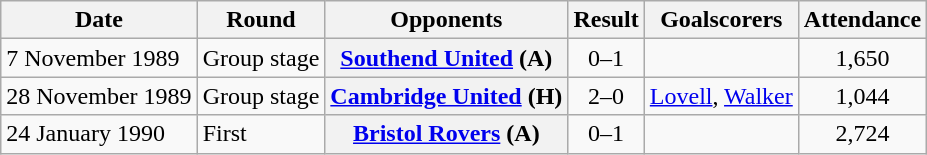<table class="wikitable plainrowheaders sortable">
<tr>
<th scope=col>Date</th>
<th scope=col>Round</th>
<th scope=col>Opponents</th>
<th scope=col>Result</th>
<th scope=col class=unsortable>Goalscorers</th>
<th scope=col>Attendance</th>
</tr>
<tr>
<td>7 November 1989</td>
<td>Group stage</td>
<th scope=row><a href='#'>Southend United</a> (A)</th>
<td align=center>0–1</td>
<td></td>
<td align=center>1,650</td>
</tr>
<tr>
<td>28 November 1989</td>
<td>Group stage</td>
<th scope=row><a href='#'>Cambridge United</a> (H)</th>
<td align=center>2–0</td>
<td><a href='#'>Lovell</a>, <a href='#'>Walker</a></td>
<td align=center>1,044</td>
</tr>
<tr>
<td>24 January 1990</td>
<td>First</td>
<th scope=row><a href='#'>Bristol Rovers</a> (A)</th>
<td align=center>0–1</td>
<td></td>
<td align=center>2,724</td>
</tr>
</table>
